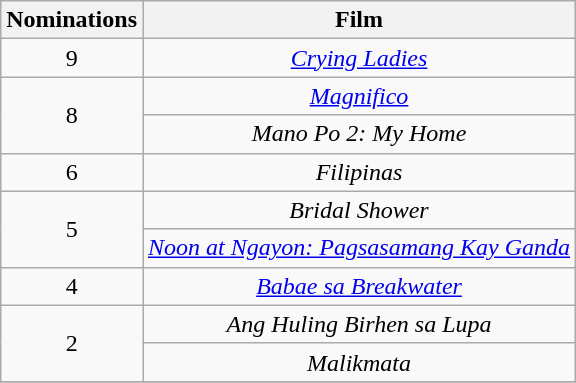<table class="wikitable" style="text-align:center;">
<tr>
<th scope="col" width="55">Nominations</th>
<th scope="col" align="center">Film</th>
</tr>
<tr>
<td style="text-align:center">9</td>
<td><em><a href='#'>Crying Ladies</a></em></td>
</tr>
<tr>
<td rowspan=2 style="text-align:center">8</td>
<td><em><a href='#'>Magnifico</a></em></td>
</tr>
<tr>
<td><em>Mano Po 2: My Home</em></td>
</tr>
<tr>
<td style="text-align:center">6</td>
<td><em>Filipinas</em></td>
</tr>
<tr>
<td rowspan=2 style="text-align:center">5</td>
<td><em>Bridal Shower</em></td>
</tr>
<tr>
<td><em><a href='#'>Noon at Ngayon: Pagsasamang Kay Ganda</a></em></td>
</tr>
<tr>
<td style="text-align:center">4</td>
<td><em><a href='#'>Babae sa Breakwater</a></em></td>
</tr>
<tr>
<td rowspan=2 style="text-align:center">2</td>
<td><em>Ang Huling Birhen sa Lupa</em></td>
</tr>
<tr>
<td><em>Malikmata</em></td>
</tr>
<tr>
</tr>
</table>
